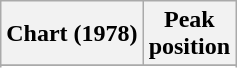<table class="wikitable sortable plainrowheaders">
<tr>
<th scope="col">Chart (1978)</th>
<th scope="col">Peak<br>position</th>
</tr>
<tr>
</tr>
<tr>
</tr>
<tr>
</tr>
<tr>
</tr>
</table>
